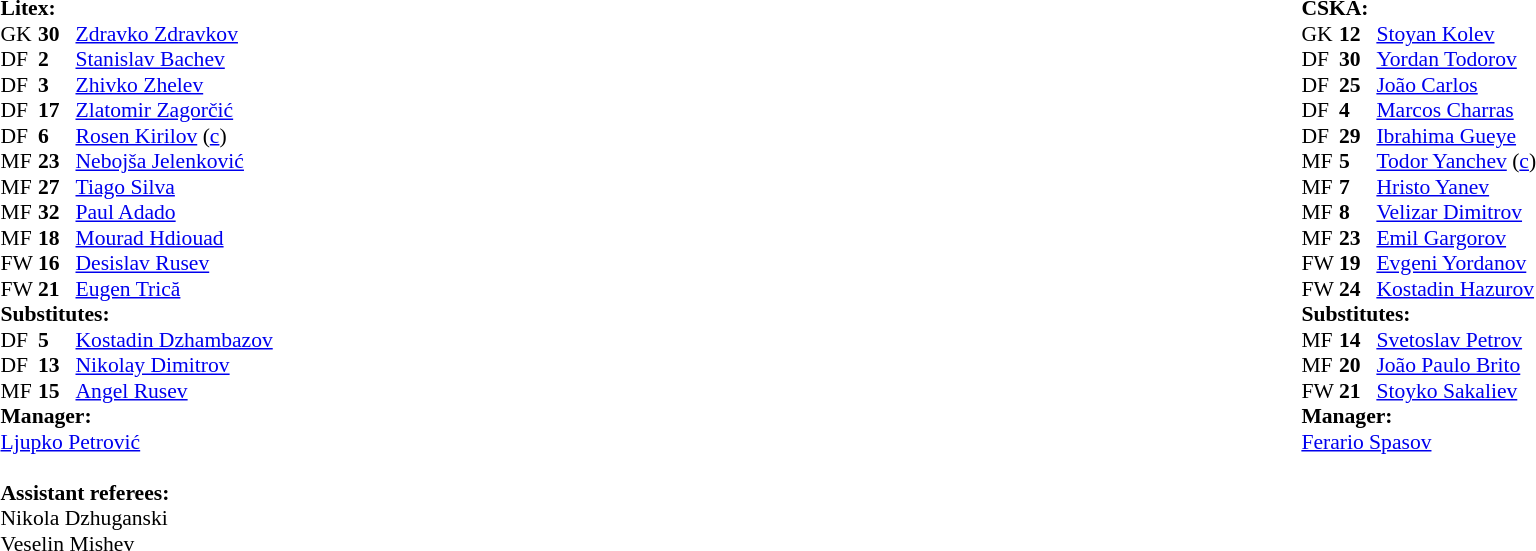<table width="100%">
<tr>
<td valign="top" width="50%"><br><table style="font-size: 90%" cellspacing="0" cellpadding="0">
<tr>
<td colspan="4"><strong>Litex:</strong></td>
</tr>
<tr>
<th width=25></th>
<th width=25></th>
</tr>
<tr>
<td>GK</td>
<td><strong>30</strong></td>
<td> <a href='#'>Zdravko Zdravkov</a></td>
</tr>
<tr>
<td>DF</td>
<td><strong>2</strong></td>
<td> <a href='#'>Stanislav Bachev</a></td>
</tr>
<tr>
<td>DF</td>
<td><strong>3</strong></td>
<td> <a href='#'>Zhivko Zhelev</a></td>
</tr>
<tr>
<td>DF</td>
<td><strong>17</strong></td>
<td> <a href='#'>Zlatomir Zagorčić</a> </td>
</tr>
<tr>
<td>DF</td>
<td><strong>6</strong></td>
<td> <a href='#'>Rosen Kirilov</a> (<a href='#'>c</a>) </td>
</tr>
<tr>
<td>MF</td>
<td><strong>23</strong></td>
<td> <a href='#'>Nebojša Jelenković</a></td>
</tr>
<tr>
<td>MF</td>
<td><strong>27</strong></td>
<td> <a href='#'>Tiago Silva</a> </td>
</tr>
<tr>
<td>MF</td>
<td><strong>32</strong></td>
<td> <a href='#'>Paul Adado</a> </td>
</tr>
<tr>
<td>MF</td>
<td><strong>18</strong></td>
<td> <a href='#'>Mourad Hdiouad</a></td>
</tr>
<tr>
<td>FW</td>
<td><strong>16</strong></td>
<td> <a href='#'>Desislav Rusev</a>  </td>
</tr>
<tr>
<td>FW</td>
<td><strong>21</strong></td>
<td> <a href='#'>Eugen Trică</a></td>
</tr>
<tr>
<td colspan=3><strong>Substitutes:</strong></td>
</tr>
<tr>
<td>DF</td>
<td><strong>5</strong></td>
<td> <a href='#'>Kostadin Dzhambazov</a> </td>
</tr>
<tr>
<td>DF</td>
<td><strong>13</strong></td>
<td> <a href='#'>Nikolay Dimitrov</a> </td>
</tr>
<tr>
<td>MF</td>
<td><strong>15</strong></td>
<td> <a href='#'>Angel Rusev</a> </td>
</tr>
<tr>
<td colspan=3><strong>Manager:</strong></td>
</tr>
<tr>
<td colspan=4> <a href='#'>Ljupko Petrović</a><br><br><strong>Assistant referees:</strong><br> Nikola Dzhuganski<br> Veselin Mishev</td>
</tr>
</table>
</td>
<td></td>
<td valign="top" width="50%"><br><table style="font-size: 90%" cellspacing="0" cellpadding="0" align=center>
<tr>
<td colspan="4"><strong>CSKA:</strong></td>
</tr>
<tr>
<th width=25></th>
<th width=25></th>
</tr>
<tr>
<td>GK</td>
<td><strong>12</strong></td>
<td> <a href='#'>Stoyan Kolev</a> </td>
</tr>
<tr>
<td>DF</td>
<td><strong>30</strong></td>
<td> <a href='#'>Yordan Todorov</a></td>
</tr>
<tr>
<td>DF</td>
<td><strong>25</strong></td>
<td> <a href='#'>João Carlos</a></td>
</tr>
<tr>
<td>DF</td>
<td><strong>4</strong></td>
<td> <a href='#'>Marcos Charras</a> </td>
</tr>
<tr>
<td>DF</td>
<td><strong>29</strong></td>
<td> <a href='#'>Ibrahima Gueye</a> </td>
</tr>
<tr>
<td>MF</td>
<td><strong>5</strong></td>
<td> <a href='#'>Todor Yanchev</a> (<a href='#'>c</a>)</td>
</tr>
<tr>
<td>MF</td>
<td><strong>7</strong></td>
<td> <a href='#'>Hristo Yanev</a>  </td>
</tr>
<tr>
<td>MF</td>
<td><strong>8</strong></td>
<td> <a href='#'>Velizar Dimitrov</a></td>
</tr>
<tr>
<td>MF</td>
<td><strong>23</strong></td>
<td> <a href='#'>Emil Gargorov</a> </td>
</tr>
<tr>
<td>FW</td>
<td><strong>19</strong></td>
<td> <a href='#'>Evgeni Yordanov</a> </td>
</tr>
<tr>
<td>FW</td>
<td><strong>24</strong></td>
<td> <a href='#'>Kostadin Hazurov</a> </td>
</tr>
<tr>
<td colspan=3><strong>Substitutes:</strong></td>
</tr>
<tr>
<td>MF</td>
<td><strong>14</strong></td>
<td> <a href='#'>Svetoslav Petrov</a> </td>
</tr>
<tr>
<td>MF</td>
<td><strong>20</strong></td>
<td> <a href='#'>João Paulo Brito</a> </td>
</tr>
<tr>
<td>FW</td>
<td><strong>21</strong></td>
<td> <a href='#'>Stoyko Sakaliev</a> </td>
</tr>
<tr>
<td colspan=3><strong>Manager:</strong></td>
</tr>
<tr>
<td colspan=4> <a href='#'>Ferario Spasov</a></td>
</tr>
<tr>
</tr>
</table>
</td>
</tr>
</table>
